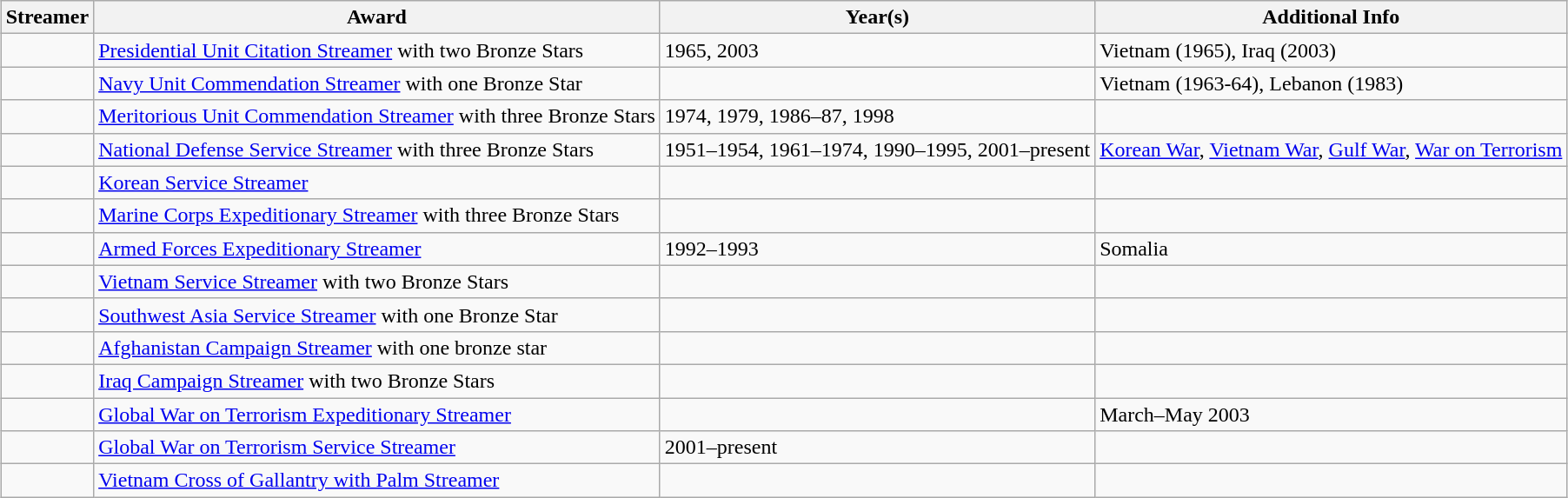<table class="wikitable" style="margin:auto;">
<tr>
<th>Streamer</th>
<th>Award</th>
<th>Year(s)</th>
<th>Additional Info</th>
</tr>
<tr>
<td></td>
<td><a href='#'>Presidential Unit Citation Streamer</a> with two Bronze Stars</td>
<td>1965, 2003</td>
<td>Vietnam (1965), Iraq (2003)</td>
</tr>
<tr>
<td></td>
<td><a href='#'>Navy Unit Commendation Streamer</a> with one Bronze Star</td>
<td></td>
<td>Vietnam (1963-64), Lebanon (1983)</td>
</tr>
<tr>
<td></td>
<td><a href='#'>Meritorious Unit Commendation Streamer</a> with three Bronze Stars</td>
<td>1974, 1979, 1986–87, 1998</td>
<td><br></td>
</tr>
<tr>
<td></td>
<td><a href='#'>National Defense Service Streamer</a> with three Bronze Stars</td>
<td>1951–1954, 1961–1974, 1990–1995, 2001–present</td>
<td><a href='#'>Korean War</a>, <a href='#'>Vietnam War</a>, <a href='#'>Gulf War</a>, <a href='#'>War on Terrorism</a></td>
</tr>
<tr>
<td></td>
<td><a href='#'>Korean Service Streamer</a></td>
<td></td>
<td><br></td>
</tr>
<tr>
<td></td>
<td><a href='#'>Marine Corps Expeditionary Streamer</a> with three Bronze Stars</td>
<td><br></td>
<td><br></td>
</tr>
<tr>
<td></td>
<td><a href='#'>Armed Forces Expeditionary Streamer</a></td>
<td>1992–1993</td>
<td>Somalia</td>
</tr>
<tr>
<td></td>
<td><a href='#'>Vietnam Service Streamer</a> with two Bronze Stars</td>
<td><br></td>
<td><br></td>
</tr>
<tr>
<td></td>
<td><a href='#'>Southwest Asia Service Streamer</a> with one Bronze Star</td>
<td><br></td>
<td><br></td>
</tr>
<tr>
<td></td>
<td><a href='#'>Afghanistan Campaign Streamer</a> with one bronze star</td>
<td><br></td>
<td><br></td>
</tr>
<tr>
<td></td>
<td><a href='#'>Iraq Campaign Streamer</a> with two Bronze Stars</td>
<td><br></td>
<td><br></td>
</tr>
<tr>
<td></td>
<td><a href='#'>Global War on Terrorism Expeditionary Streamer</a></td>
<td><br></td>
<td>March–May 2003</td>
</tr>
<tr>
<td></td>
<td><a href='#'>Global War on Terrorism Service Streamer</a></td>
<td>2001–present</td>
<td><br></td>
</tr>
<tr>
<td></td>
<td><a href='#'>Vietnam Cross of Gallantry with Palm Streamer</a></td>
<td></td>
<td></td>
</tr>
</table>
